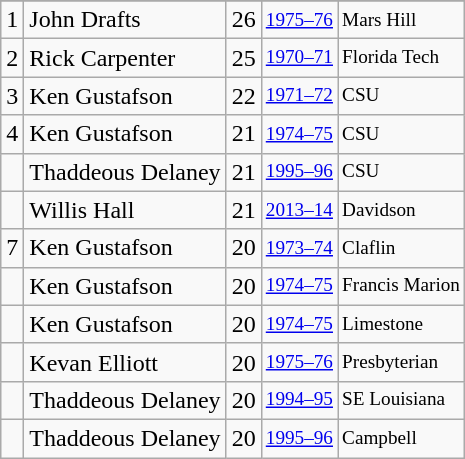<table class="wikitable">
<tr>
</tr>
<tr>
<td>1</td>
<td>John Drafts</td>
<td>26</td>
<td style="font-size:80%;"><a href='#'>1975–76</a></td>
<td style="font-size:80%;">Mars Hill</td>
</tr>
<tr>
<td>2</td>
<td>Rick Carpenter</td>
<td>25</td>
<td style="font-size:80%;"><a href='#'>1970–71</a></td>
<td style="font-size:80%;">Florida Tech</td>
</tr>
<tr>
<td>3</td>
<td>Ken Gustafson</td>
<td>22</td>
<td style="font-size:80%;"><a href='#'>1971–72</a></td>
<td style="font-size:80%;">CSU</td>
</tr>
<tr>
<td>4</td>
<td>Ken Gustafson</td>
<td>21</td>
<td style="font-size:80%;"><a href='#'>1974–75</a></td>
<td style="font-size:80%;">CSU</td>
</tr>
<tr>
<td></td>
<td>Thaddeous Delaney</td>
<td>21</td>
<td style="font-size:80%;"><a href='#'>1995–96</a></td>
<td style="font-size:80%;">CSU</td>
</tr>
<tr>
<td></td>
<td>Willis Hall</td>
<td>21</td>
<td style="font-size:80%;"><a href='#'>2013–14</a></td>
<td style="font-size:80%;">Davidson</td>
</tr>
<tr>
<td>7</td>
<td>Ken Gustafson</td>
<td>20</td>
<td style="font-size:80%;"><a href='#'>1973–74</a></td>
<td style="font-size:80%;">Claflin</td>
</tr>
<tr>
<td></td>
<td>Ken Gustafson</td>
<td>20</td>
<td style="font-size:80%;"><a href='#'>1974–75</a></td>
<td style="font-size:80%;">Francis Marion</td>
</tr>
<tr>
<td></td>
<td>Ken Gustafson</td>
<td>20</td>
<td style="font-size:80%;"><a href='#'>1974–75</a></td>
<td style="font-size:80%;">Limestone</td>
</tr>
<tr>
<td></td>
<td>Kevan Elliott</td>
<td>20</td>
<td style="font-size:80%;"><a href='#'>1975–76</a></td>
<td style="font-size:80%;">Presbyterian</td>
</tr>
<tr>
<td></td>
<td>Thaddeous Delaney</td>
<td>20</td>
<td style="font-size:80%;"><a href='#'>1994–95</a></td>
<td style="font-size:80%;">SE Louisiana</td>
</tr>
<tr>
<td></td>
<td>Thaddeous Delaney</td>
<td>20</td>
<td style="font-size:80%;"><a href='#'>1995–96</a></td>
<td style="font-size:80%;">Campbell</td>
</tr>
</table>
